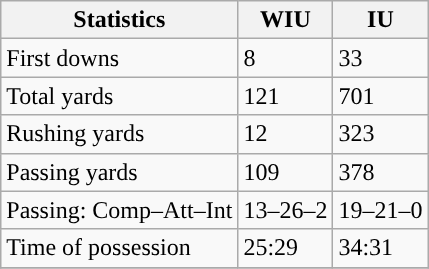<table class="wikitable" style="float: left;">
<tr>
<th>Statistics</th>
<th>WIU</th>
<th>IU</th>
</tr>
<tr>
<td>First downs</td>
<td>8</td>
<td>33</td>
</tr>
<tr>
<td>Total yards</td>
<td>121</td>
<td>701</td>
</tr>
<tr>
<td>Rushing yards</td>
<td>12</td>
<td>323</td>
</tr>
<tr>
<td>Passing yards</td>
<td>109</td>
<td>378</td>
</tr>
<tr>
<td>Passing: Comp–Att–Int</td>
<td>13–26–2</td>
<td>19–21–0</td>
</tr>
<tr>
<td>Time of possession</td>
<td>25:29</td>
<td>34:31</td>
</tr>
<tr>
</tr>
</table>
